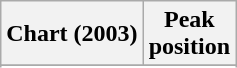<table class="wikitable sortable plainrowheaders" style="text-align:center">
<tr>
<th scope="col">Chart (2003)</th>
<th scope="col">Peak<br>position</th>
</tr>
<tr>
</tr>
<tr>
</tr>
</table>
